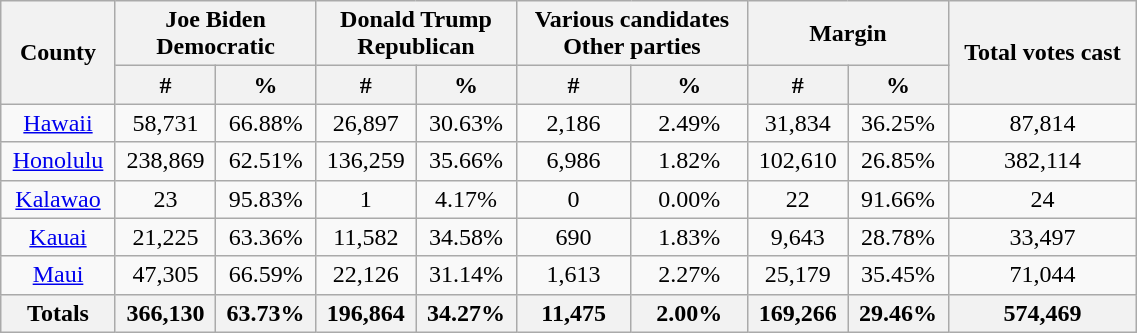<table width="60%"  class="wikitable sortable" style="text-align:center">
<tr>
<th rowspan="2">County</th>
<th colspan="2">Joe Biden<br>Democratic</th>
<th colspan="2">Donald Trump<br>Republican</th>
<th colspan="2">Various candidates<br>Other parties</th>
<th colspan="2">Margin</th>
<th rowspan="2">Total votes cast</th>
</tr>
<tr>
<th data-sort-type="number" style="text-align:center;">#</th>
<th data-sort-type="number" style="text-align:center;">%</th>
<th data-sort-type="number" style="text-align:center;">#</th>
<th data-sort-type="number" style="text-align:center;">%</th>
<th data-sort-type="number" style="text-align:center;">#</th>
<th data-sort-type="number" style="text-align:center;">%</th>
<th data-sort-type="number" style="text-align:center;">#</th>
<th data-sort-type="number" style="text-align:center;">%</th>
</tr>
<tr style="text-align:center;">
<td><a href='#'>Hawaii</a></td>
<td>58,731</td>
<td>66.88%</td>
<td>26,897</td>
<td>30.63%</td>
<td>2,186</td>
<td>2.49%</td>
<td>31,834</td>
<td>36.25%</td>
<td>87,814</td>
</tr>
<tr style="text-align:center;">
<td><a href='#'>Honolulu</a></td>
<td>238,869</td>
<td>62.51%</td>
<td>136,259</td>
<td>35.66%</td>
<td>6,986</td>
<td>1.82%</td>
<td>102,610</td>
<td>26.85%</td>
<td>382,114</td>
</tr>
<tr style="text-align:center;">
<td><a href='#'>Kalawao</a></td>
<td>23</td>
<td>95.83%</td>
<td>1</td>
<td>4.17%</td>
<td>0</td>
<td>0.00%</td>
<td>22</td>
<td>91.66%</td>
<td>24</td>
</tr>
<tr style="text-align:center;">
<td><a href='#'>Kauai</a></td>
<td>21,225</td>
<td>63.36%</td>
<td>11,582</td>
<td>34.58%</td>
<td>690</td>
<td>1.83%</td>
<td>9,643</td>
<td>28.78%</td>
<td>33,497</td>
</tr>
<tr style="text-align:center;">
<td><a href='#'>Maui</a></td>
<td>47,305</td>
<td>66.59%</td>
<td>22,126</td>
<td>31.14%</td>
<td>1,613</td>
<td>2.27%</td>
<td>25,179</td>
<td>35.45%</td>
<td>71,044</td>
</tr>
<tr style="text-align:center;">
<th>Totals</th>
<th>366,130</th>
<th>63.73%</th>
<th>196,864</th>
<th>34.27%</th>
<th>11,475</th>
<th>2.00%</th>
<th>169,266</th>
<th>29.46%</th>
<th>574,469</th>
</tr>
</table>
